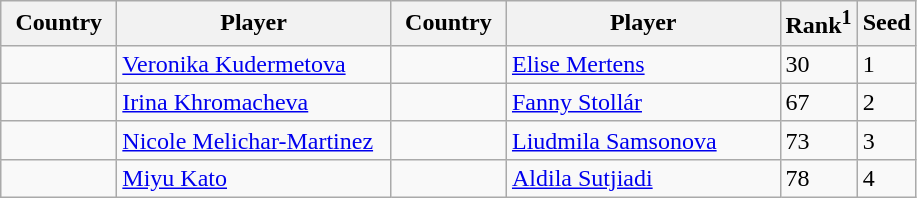<table class="sortable wikitable">
<tr>
<th width="70">Country</th>
<th width="175">Player</th>
<th width="70">Country</th>
<th width="175">Player</th>
<th>Rank<sup>1</sup></th>
<th>Seed</th>
</tr>
<tr>
<td></td>
<td><a href='#'>Veronika Kudermetova</a></td>
<td></td>
<td><a href='#'>Elise Mertens</a></td>
<td>30</td>
<td>1</td>
</tr>
<tr>
<td></td>
<td><a href='#'>Irina Khromacheva</a></td>
<td></td>
<td><a href='#'>Fanny Stollár</a></td>
<td>67</td>
<td>2</td>
</tr>
<tr>
<td></td>
<td><a href='#'>Nicole Melichar-Martinez</a></td>
<td></td>
<td><a href='#'>Liudmila Samsonova</a></td>
<td>73</td>
<td>3</td>
</tr>
<tr>
<td></td>
<td><a href='#'>Miyu Kato</a></td>
<td></td>
<td><a href='#'>Aldila Sutjiadi</a></td>
<td>78</td>
<td>4</td>
</tr>
</table>
